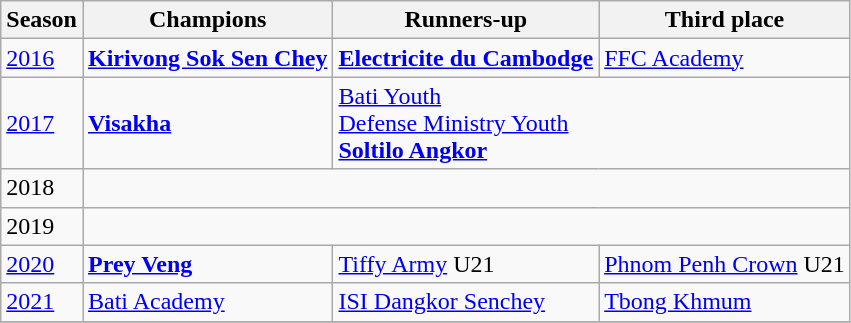<table class="wikitable sortable" style="align-left">
<tr>
<th>Season</th>
<th>Champions</th>
<th>Runners-up</th>
<th>Third place</th>
</tr>
<tr>
<td><a href='#'>2016</a></td>
<td><strong><a href='#'>Kirivong Sok Sen Chey</a></strong></td>
<td><strong><a href='#'>Electricite du Cambodge</a></strong></td>
<td><a href='#'>FFC Academy</a></td>
</tr>
<tr>
<td><a href='#'>2017</a></td>
<td><strong><a href='#'>Visakha</a></strong></td>
<td colspan="2"><a href='#'>Bati Youth</a><br><a href='#'>Defense Ministry Youth</a><br><strong><a href='#'>Soltilo Angkor</a></strong></td>
</tr>
<tr>
<td>2018</td>
<td colspan="3"></td>
</tr>
<tr>
<td>2019</td>
<td colspan="3"></td>
</tr>
<tr>
<td><a href='#'>2020</a></td>
<td><strong><a href='#'>Prey Veng</a></strong></td>
<td><a href='#'>Tiffy Army</a> U21</td>
<td><a href='#'>Phnom Penh Crown</a> U21</td>
</tr>
<tr>
<td><a href='#'>2021</a></td>
<td><a href='#'>Bati Academy</a></td>
<td><a href='#'>ISI Dangkor Senchey</a></td>
<td><a href='#'>Tbong Khmum</a></td>
</tr>
<tr>
</tr>
</table>
